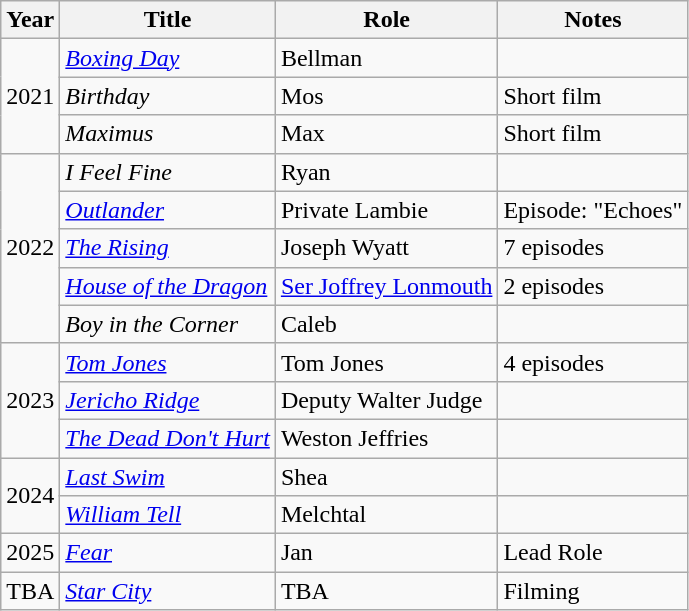<table class="wikitable sortable">
<tr>
<th>Year</th>
<th>Title</th>
<th>Role</th>
<th class="unsortable">Notes</th>
</tr>
<tr>
<td rowspan="3">2021</td>
<td><em><a href='#'>Boxing Day</a></em></td>
<td>Bellman</td>
<td></td>
</tr>
<tr>
<td><em>Birthday</em></td>
<td>Mos</td>
<td>Short film</td>
</tr>
<tr>
<td><em>Maximus</em></td>
<td>Max</td>
<td>Short film</td>
</tr>
<tr>
<td rowspan="5">2022</td>
<td><em>I Feel Fine</em></td>
<td>Ryan</td>
<td></td>
</tr>
<tr>
<td><em><a href='#'>Outlander</a></em></td>
<td>Private Lambie</td>
<td>Episode: "Echoes"</td>
</tr>
<tr>
<td><em><a href='#'>The Rising</a></em></td>
<td>Joseph Wyatt</td>
<td>7 episodes</td>
</tr>
<tr>
<td><em><a href='#'>House of the Dragon</a></em></td>
<td><a href='#'>Ser Joffrey Lonmouth</a></td>
<td>2 episodes</td>
</tr>
<tr>
<td><em>Boy in the Corner</em></td>
<td>Caleb</td>
<td></td>
</tr>
<tr>
<td rowspan="3">2023</td>
<td><em><a href='#'>Tom Jones</a></em></td>
<td>Tom Jones</td>
<td>4 episodes</td>
</tr>
<tr>
<td><em><a href='#'>Jericho Ridge</a></em></td>
<td>Deputy Walter Judge</td>
<td></td>
</tr>
<tr>
<td><em><a href='#'>The Dead Don't Hurt</a></em></td>
<td>Weston Jeffries</td>
<td></td>
</tr>
<tr>
<td rowspan="2">2024</td>
<td><em><a href='#'>Last Swim</a></em></td>
<td>Shea</td>
<td></td>
</tr>
<tr>
<td><em><a href='#'>William Tell</a></em></td>
<td>Melchtal</td>
<td></td>
</tr>
<tr>
<td>2025</td>
<td><em><a href='#'>Fear</a></em></td>
<td>Jan</td>
<td>Lead Role</td>
</tr>
<tr>
<td>TBA</td>
<td><em><a href='#'>Star City</a></em></td>
<td>TBA</td>
<td>Filming</td>
</tr>
</table>
